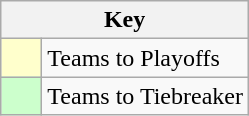<table class="wikitable" style="text-align: center;">
<tr>
<th colspan=2>Key</th>
</tr>
<tr>
<td style="background:#ffffcc; width:20px;"></td>
<td align=left>Teams to Playoffs</td>
</tr>
<tr>
<td style="background:#ccffcc; width:20px;"></td>
<td align=left>Teams to Tiebreaker</td>
</tr>
</table>
